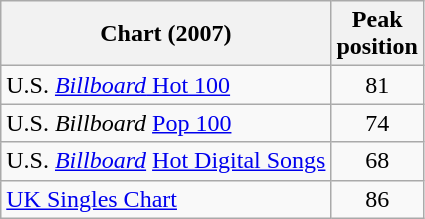<table class="wikitable">
<tr>
<th align="left">Chart (2007)</th>
<th align="left">Peak<br>position</th>
</tr>
<tr>
<td align="left">U.S. <a href='#'><em>Billboard</em> Hot 100</a></td>
<td style="text-align:center;">81</td>
</tr>
<tr>
<td align="left">U.S. <em>Billboard</em> <a href='#'>Pop 100</a></td>
<td style="text-align:center;">74</td>
</tr>
<tr>
<td align="left">U.S. <em><a href='#'>Billboard</a></em> <a href='#'>Hot Digital Songs</a></td>
<td style="text-align:center;">68</td>
</tr>
<tr>
<td align="left"><a href='#'>UK Singles Chart</a></td>
<td style="text-align:center;">86</td>
</tr>
</table>
